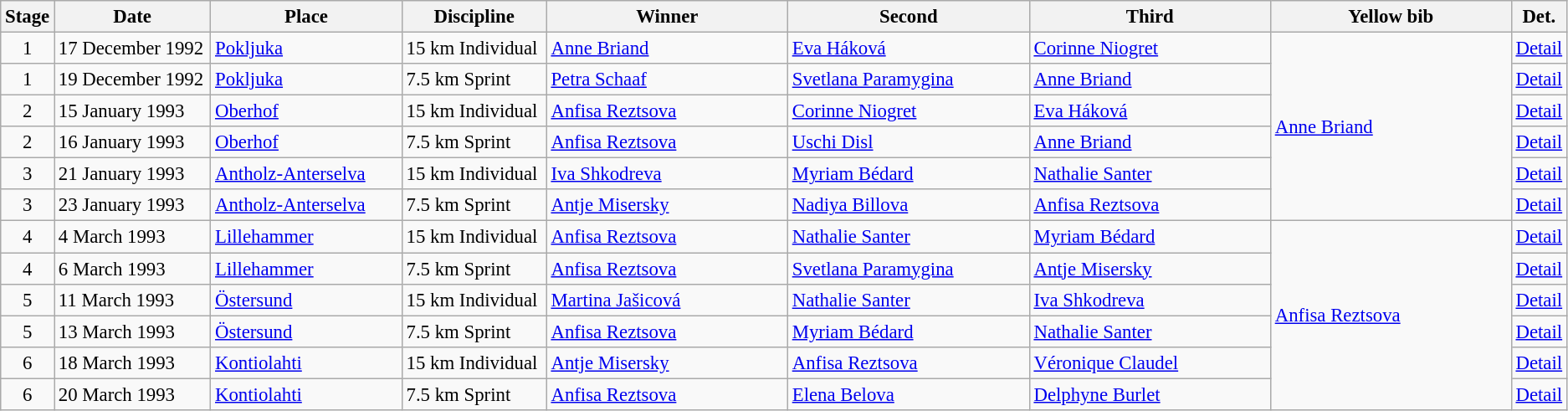<table class="wikitable" style="font-size:95%;">
<tr>
<th width="10">Stage</th>
<th width="120">Date</th>
<th width="148">Place</th>
<th width="110">Discipline</th>
<th width="190">Winner</th>
<th width="190">Second</th>
<th width="190">Third</th>
<th width="190">Yellow bib <br> </th>
<th width="8">Det.</th>
</tr>
<tr>
<td align=center>1</td>
<td>17 December 1992</td>
<td> <a href='#'>Pokljuka</a></td>
<td>15 km Individual</td>
<td> <a href='#'>Anne Briand</a></td>
<td> <a href='#'>Eva Háková</a></td>
<td> <a href='#'>Corinne Niogret</a></td>
<td rowspan="6"> <a href='#'>Anne Briand</a></td>
<td><a href='#'>Detail</a></td>
</tr>
<tr>
<td align=center>1</td>
<td>19 December 1992</td>
<td> <a href='#'>Pokljuka</a></td>
<td>7.5 km Sprint</td>
<td> <a href='#'>Petra Schaaf</a></td>
<td> <a href='#'>Svetlana Paramygina</a></td>
<td> <a href='#'>Anne Briand</a></td>
<td><a href='#'>Detail</a></td>
</tr>
<tr>
<td align=center>2</td>
<td>15 January 1993</td>
<td> <a href='#'>Oberhof</a></td>
<td>15 km Individual</td>
<td> <a href='#'>Anfisa Reztsova</a></td>
<td> <a href='#'>Corinne Niogret</a></td>
<td> <a href='#'>Eva Háková</a></td>
<td><a href='#'>Detail</a></td>
</tr>
<tr>
<td align=center>2</td>
<td>16 January 1993</td>
<td> <a href='#'>Oberhof</a></td>
<td>7.5 km Sprint</td>
<td> <a href='#'>Anfisa Reztsova</a></td>
<td> <a href='#'>Uschi Disl</a></td>
<td> <a href='#'>Anne Briand</a></td>
<td><a href='#'>Detail</a></td>
</tr>
<tr>
<td align=center>3</td>
<td>21 January 1993</td>
<td> <a href='#'>Antholz-Anterselva</a></td>
<td>15 km Individual</td>
<td> <a href='#'>Iva Shkodreva</a></td>
<td> <a href='#'>Myriam Bédard</a></td>
<td> <a href='#'>Nathalie Santer</a></td>
<td><a href='#'>Detail</a></td>
</tr>
<tr>
<td align=center>3</td>
<td>23 January 1993</td>
<td> <a href='#'>Antholz-Anterselva</a></td>
<td>7.5 km Sprint</td>
<td> <a href='#'>Antje Misersky</a></td>
<td> <a href='#'>Nadiya Billova</a></td>
<td> <a href='#'>Anfisa Reztsova</a></td>
<td><a href='#'>Detail</a></td>
</tr>
<tr>
<td align=center>4</td>
<td>4 March 1993</td>
<td> <a href='#'>Lillehammer</a></td>
<td>15 km Individual</td>
<td> <a href='#'>Anfisa Reztsova</a></td>
<td> <a href='#'>Nathalie Santer</a></td>
<td> <a href='#'>Myriam Bédard</a></td>
<td rowspan="6"> <a href='#'>Anfisa Reztsova</a></td>
<td><a href='#'>Detail</a></td>
</tr>
<tr>
<td align=center>4</td>
<td>6 March 1993</td>
<td> <a href='#'>Lillehammer</a></td>
<td>7.5 km Sprint</td>
<td> <a href='#'>Anfisa Reztsova</a></td>
<td> <a href='#'>Svetlana Paramygina</a></td>
<td> <a href='#'>Antje Misersky</a></td>
<td><a href='#'>Detail</a></td>
</tr>
<tr>
<td align=center>5</td>
<td>11 March 1993</td>
<td> <a href='#'>Östersund</a></td>
<td>15 km Individual</td>
<td> <a href='#'>Martina Jašicová</a></td>
<td> <a href='#'>Nathalie Santer</a></td>
<td> <a href='#'>Iva Shkodreva</a></td>
<td><a href='#'>Detail</a></td>
</tr>
<tr>
<td align=center>5</td>
<td>13 March 1993</td>
<td> <a href='#'>Östersund</a></td>
<td>7.5 km Sprint</td>
<td> <a href='#'>Anfisa Reztsova</a></td>
<td> <a href='#'>Myriam Bédard</a></td>
<td> <a href='#'>Nathalie Santer</a></td>
<td><a href='#'>Detail</a></td>
</tr>
<tr>
<td align=center>6</td>
<td>18 March 1993</td>
<td> <a href='#'>Kontiolahti</a></td>
<td>15 km Individual</td>
<td> <a href='#'>Antje Misersky</a></td>
<td> <a href='#'>Anfisa Reztsova</a></td>
<td> <a href='#'>Véronique Claudel</a></td>
<td><a href='#'>Detail</a></td>
</tr>
<tr>
<td align=center>6</td>
<td>20 March 1993</td>
<td> <a href='#'>Kontiolahti</a></td>
<td>7.5 km Sprint</td>
<td> <a href='#'>Anfisa Reztsova</a></td>
<td> <a href='#'>Elena Belova</a></td>
<td> <a href='#'>Delphyne Burlet</a></td>
<td><a href='#'>Detail</a></td>
</tr>
</table>
